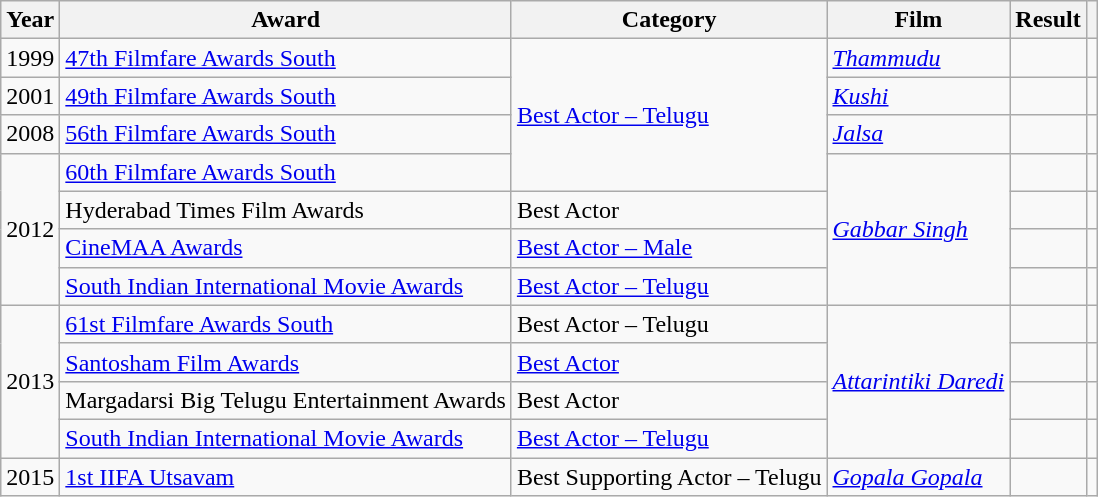<table class="wikitable sortable">
<tr>
<th scope="col">Year</th>
<th scope="col">Award</th>
<th scope="col">Category</th>
<th scope="col">Film</th>
<th scope="col">Result</th>
<th scope="col" class="unsortable"></th>
</tr>
<tr>
<td>1999</td>
<td><a href='#'>47th Filmfare Awards South</a></td>
<td rowspan="4"><a href='#'>Best Actor – Telugu</a></td>
<td><em><a href='#'>Thammudu</a></em></td>
<td></td>
<td></td>
</tr>
<tr>
<td>2001</td>
<td><a href='#'>49th Filmfare Awards South</a></td>
<td><em><a href='#'>Kushi</a></em></td>
<td></td>
<td></td>
</tr>
<tr>
<td>2008</td>
<td><a href='#'>56th Filmfare Awards South</a></td>
<td><em><a href='#'>Jalsa</a></em></td>
<td></td>
<td></td>
</tr>
<tr>
<td rowspan="4">2012</td>
<td><a href='#'>60th Filmfare Awards South</a></td>
<td rowspan="4"><em><a href='#'>Gabbar Singh</a></em></td>
<td></td>
<td></td>
</tr>
<tr>
<td>Hyderabad Times Film Awards</td>
<td>Best Actor</td>
<td></td>
<td></td>
</tr>
<tr>
<td><a href='#'>CineMAA Awards</a></td>
<td><a href='#'>Best Actor – Male</a></td>
<td></td>
<td></td>
</tr>
<tr>
<td><a href='#'>South Indian International Movie Awards</a></td>
<td><a href='#'>Best Actor – Telugu</a></td>
<td></td>
<td></td>
</tr>
<tr>
<td rowspan="4">2013</td>
<td><a href='#'>61st Filmfare Awards South</a></td>
<td>Best Actor – Telugu</td>
<td rowspan="4"><em><a href='#'>Attarintiki Daredi</a></em></td>
<td></td>
<td></td>
</tr>
<tr>
<td><a href='#'>Santosham Film Awards</a></td>
<td><a href='#'>Best Actor</a></td>
<td></td>
<td></td>
</tr>
<tr>
<td>Margadarsi Big Telugu Entertainment Awards</td>
<td>Best Actor</td>
<td></td>
<td></td>
</tr>
<tr>
<td><a href='#'>South Indian International Movie Awards</a></td>
<td><a href='#'>Best Actor – Telugu</a></td>
<td></td>
<td></td>
</tr>
<tr>
<td>2015</td>
<td><a href='#'>1st IIFA Utsavam</a></td>
<td>Best Supporting Actor – Telugu</td>
<td><em><a href='#'>Gopala Gopala</a></em></td>
<td></td>
<td></td>
</tr>
</table>
